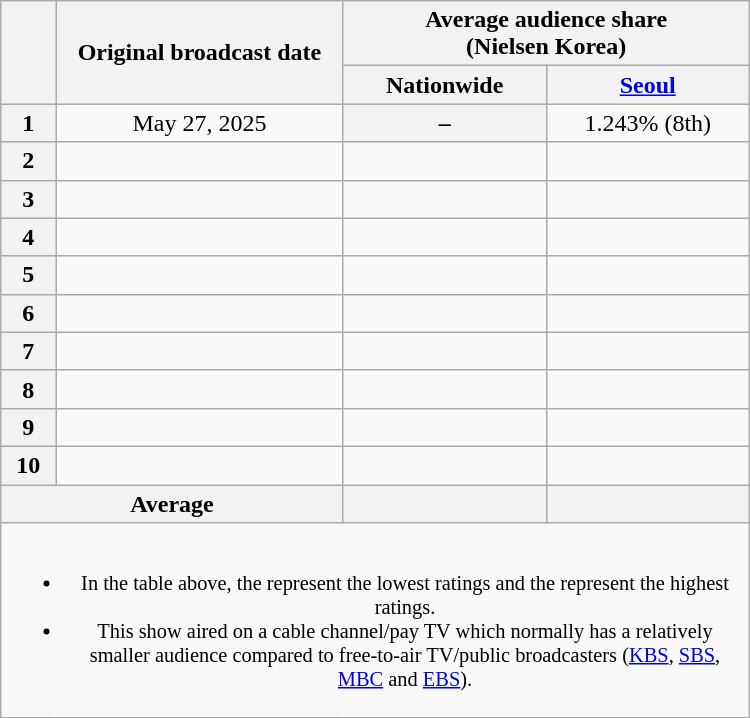<table class="wikitable" style="text-align:center;max-width:500px; margin-left: auto; margin-right: auto; border: none;">
<tr>
<th scope="col" rowspan="2"></th>
<th scope="col" rowspan="2">Original broadcast date</th>
<th scope="col" colspan="2">Average audience share<br>(Nielsen Korea)</th>
</tr>
<tr>
<th scope="col" style="width:8em">Nationwide</th>
<th scope="col" style="width:8em"><a href='#'>Seoul</a></th>
</tr>
<tr>
<th scope="row">1</th>
<td>May 27, 2025</td>
<th>–</th>
<td>1.243% (8th)</td>
</tr>
<tr>
<th scope="row">2</th>
<td></td>
<td></td>
<td></td>
</tr>
<tr>
<th scope="row">3</th>
<td></td>
<td></td>
<td></td>
</tr>
<tr>
<th scope="row">4</th>
<td></td>
<td></td>
<td></td>
</tr>
<tr>
<th scope="row">5</th>
<td></td>
<td></td>
<td></td>
</tr>
<tr>
<th scope="row">6</th>
<td></td>
<td></td>
<td></td>
</tr>
<tr>
<th scope="row">7</th>
<td></td>
<td></td>
<td></td>
</tr>
<tr>
<th scope="row">8</th>
<td></td>
<td></td>
<td></td>
</tr>
<tr>
<th scope="row">9</th>
<td></td>
<td></td>
<td></td>
</tr>
<tr>
<th scope="row">10</th>
<td></td>
<td></td>
<td></td>
</tr>
<tr>
<th colspan="2">Average</th>
<th></th>
<th></th>
</tr>
<tr>
<td colspan="4" style="font-size:85%"><br><ul><li>In the table above, the  represent the lowest ratings and the  represent the highest ratings.</li><li>This show aired on a cable channel/pay TV which normally has a relatively smaller audience compared to free-to-air TV/public broadcasters (<a href='#'>KBS</a>, <a href='#'>SBS</a>, <a href='#'>MBC</a> and <a href='#'>EBS</a>).</li></ul></td>
</tr>
</table>
